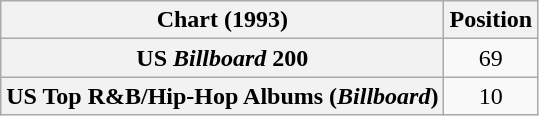<table class="wikitable plainrowheaders" style="text-align:center">
<tr>
<th scope="col">Chart (1993)</th>
<th scope="col">Position</th>
</tr>
<tr>
<th scope="row">US <em>Billboard</em> 200</th>
<td>69</td>
</tr>
<tr>
<th scope="row">US Top R&B/Hip-Hop Albums (<em>Billboard</em>)</th>
<td>10</td>
</tr>
</table>
